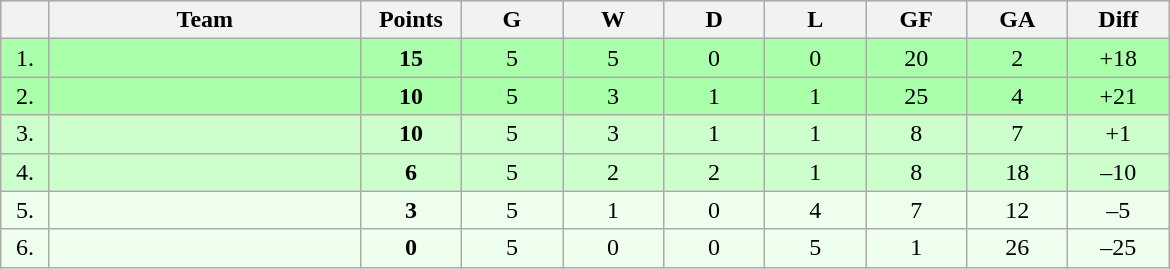<table class=wikitable style="text-align:center">
<tr bgcolor="#DCDCDC">
<th width="25"></th>
<th width="200">Team</th>
<th width="60">Points</th>
<th width="60">G</th>
<th width="60">W</th>
<th width="60">D</th>
<th width="60">L</th>
<th width="60">GF</th>
<th width="60">GA</th>
<th width="60">Diff</th>
</tr>
<tr bgcolor=#AAFFAA>
<td>1.</td>
<td align=left></td>
<td><strong>15</strong></td>
<td>5</td>
<td>5</td>
<td>0</td>
<td>0</td>
<td>20</td>
<td>2</td>
<td>+18</td>
</tr>
<tr bgcolor=#AAFFAA>
<td>2.</td>
<td align=left></td>
<td><strong>10</strong></td>
<td>5</td>
<td>3</td>
<td>1</td>
<td>1</td>
<td>25</td>
<td>4</td>
<td>+21</td>
</tr>
<tr bgcolor=#CCFFCC>
<td>3.</td>
<td align=left></td>
<td><strong>10</strong></td>
<td>5</td>
<td>3</td>
<td>1</td>
<td>1</td>
<td>8</td>
<td>7</td>
<td>+1</td>
</tr>
<tr bgcolor=#CCFFCC>
<td>4.</td>
<td align=left></td>
<td><strong>6</strong></td>
<td>5</td>
<td>2</td>
<td>2</td>
<td>1</td>
<td>8</td>
<td>18</td>
<td>–10</td>
</tr>
<tr bgcolor=#EEFFEE>
<td>5.</td>
<td align=left></td>
<td><strong>3</strong></td>
<td>5</td>
<td>1</td>
<td>0</td>
<td>4</td>
<td>7</td>
<td>12</td>
<td>–5</td>
</tr>
<tr bgcolor=#EEFFEE>
<td>6.</td>
<td align=left></td>
<td><strong>0</strong></td>
<td>5</td>
<td>0</td>
<td>0</td>
<td>5</td>
<td>1</td>
<td>26</td>
<td>–25</td>
</tr>
</table>
